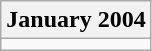<table class="wikitable">
<tr>
<th>January 2004</th>
</tr>
<tr>
<td></td>
</tr>
</table>
